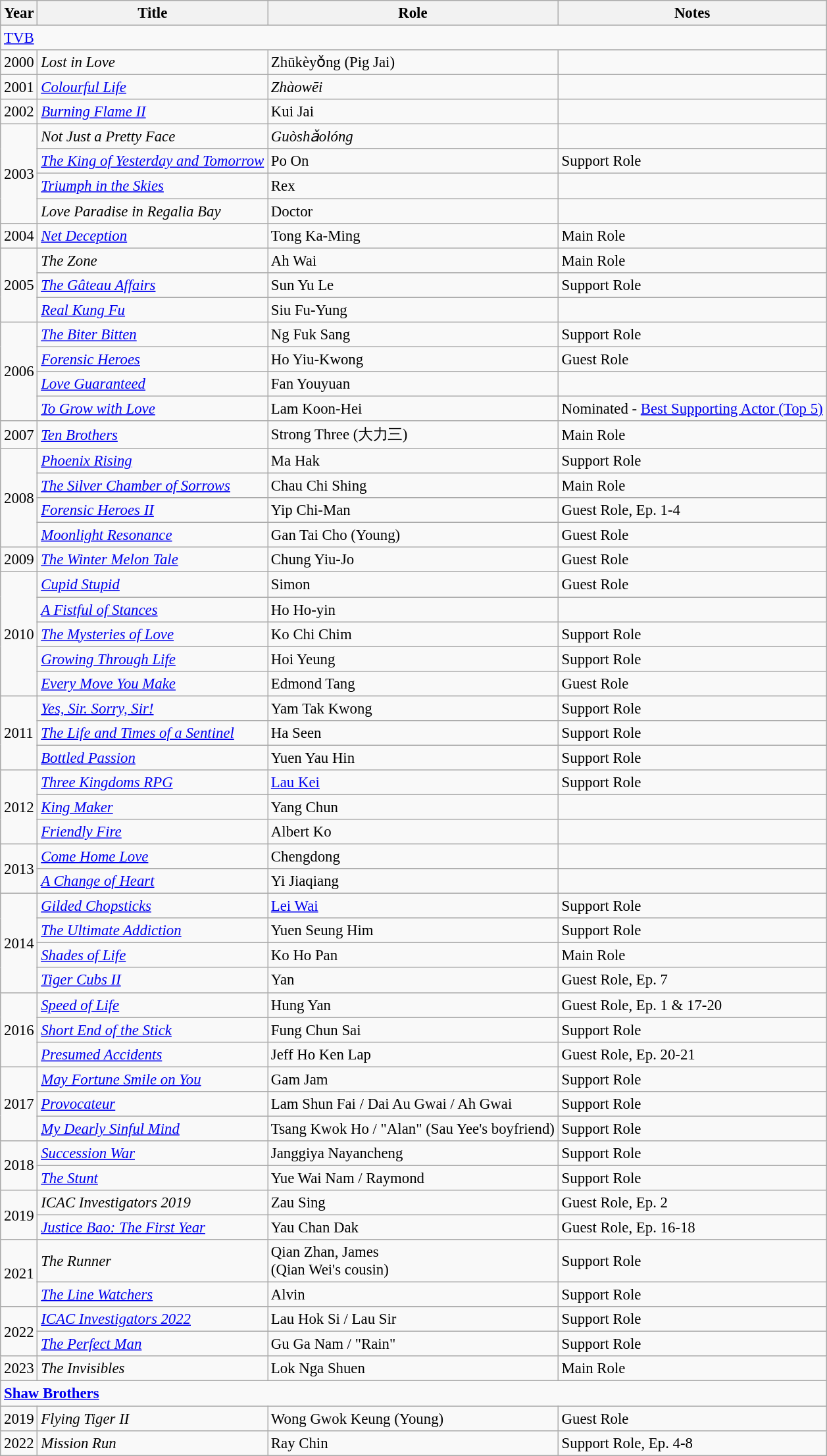<table class="wikitable" style="font-size: 95%;">
<tr>
<th>Year</th>
<th>Title</th>
<th>Role</th>
<th>Notes</th>
</tr>
<tr>
<td colspan="4"><a href='#'>TVB</a></td>
</tr>
<tr>
<td>2000</td>
<td><em>Lost in Love</em></td>
<td>Zhūkèyǒng (Pig Jai)</td>
<td></td>
</tr>
<tr>
<td>2001</td>
<td><em><a href='#'>Colourful Life</a></em></td>
<td><em>Zhàowēi</em></td>
<td></td>
</tr>
<tr>
<td>2002</td>
<td><em><a href='#'>Burning Flame II</a></em></td>
<td>Kui Jai</td>
<td></td>
</tr>
<tr>
<td rowspan="4">2003</td>
<td><em>Not Just a Pretty Face</em></td>
<td><em>Guòshǎolóng</em></td>
<td></td>
</tr>
<tr>
<td><em><a href='#'>The King of Yesterday and Tomorrow</a></em></td>
<td>Po On</td>
<td>Support Role</td>
</tr>
<tr>
<td><em><a href='#'>Triumph in the Skies</a></em></td>
<td>Rex</td>
<td></td>
</tr>
<tr>
<td><em>Love Paradise in Regalia Bay</em></td>
<td>Doctor</td>
<td></td>
</tr>
<tr>
<td>2004</td>
<td><em><a href='#'>Net Deception</a></em></td>
<td>Tong Ka-Ming</td>
<td>Main Role</td>
</tr>
<tr>
<td rowspan="3">2005</td>
<td><em>The Zone</em></td>
<td>Ah Wai</td>
<td>Main Role</td>
</tr>
<tr>
<td><em><a href='#'>The Gâteau Affairs</a></em></td>
<td>Sun Yu Le</td>
<td>Support Role</td>
</tr>
<tr>
<td><em><a href='#'>Real Kung Fu</a></em></td>
<td>Siu Fu-Yung</td>
<td></td>
</tr>
<tr>
<td rowspan="4">2006</td>
<td><em><a href='#'>The Biter Bitten</a></em></td>
<td>Ng Fuk Sang</td>
<td>Support Role</td>
</tr>
<tr>
<td><em><a href='#'>Forensic Heroes</a></em></td>
<td>Ho Yiu-Kwong</td>
<td>Guest Role</td>
</tr>
<tr>
<td><em><a href='#'>Love Guaranteed</a></em></td>
<td>Fan Youyuan</td>
<td></td>
</tr>
<tr>
<td><em><a href='#'>To Grow with Love</a></em></td>
<td>Lam Koon-Hei</td>
<td>Nominated - <a href='#'>Best Supporting Actor (Top 5)</a></td>
</tr>
<tr>
<td>2007</td>
<td><em><a href='#'>Ten Brothers</a></em></td>
<td>Strong Three (大力三)</td>
<td>Main Role</td>
</tr>
<tr>
<td rowspan="4">2008</td>
<td><em><a href='#'>Phoenix Rising</a></em></td>
<td>Ma Hak</td>
<td>Support Role</td>
</tr>
<tr>
<td><em><a href='#'>The Silver Chamber of Sorrows</a></em></td>
<td>Chau Chi Shing</td>
<td>Main Role</td>
</tr>
<tr>
<td><em><a href='#'>Forensic Heroes II</a></em></td>
<td>Yip Chi-Man</td>
<td>Guest Role, Ep. 1-4</td>
</tr>
<tr>
<td><em><a href='#'>Moonlight Resonance</a></em></td>
<td>Gan Tai Cho (Young)</td>
<td>Guest Role</td>
</tr>
<tr>
<td>2009</td>
<td><em><a href='#'>The Winter Melon Tale</a></em></td>
<td>Chung Yiu-Jo</td>
<td>Guest Role</td>
</tr>
<tr>
<td rowspan=5>2010</td>
<td><em><a href='#'>Cupid Stupid</a></em></td>
<td>Simon</td>
<td>Guest Role</td>
</tr>
<tr>
<td><em><a href='#'>A Fistful of Stances</a></em></td>
<td>Ho Ho-yin</td>
<td></td>
</tr>
<tr>
<td><em><a href='#'>The Mysteries of Love</a></em></td>
<td>Ko Chi Chim</td>
<td>Support Role</td>
</tr>
<tr>
<td><em><a href='#'>Growing Through Life</a></em></td>
<td>Hoi Yeung</td>
<td>Support Role</td>
</tr>
<tr>
<td><em><a href='#'>Every Move You Make</a></em></td>
<td>Edmond Tang</td>
<td>Guest Role</td>
</tr>
<tr>
<td rowspan="3">2011</td>
<td><em><a href='#'>Yes, Sir. Sorry, Sir!</a></em></td>
<td>Yam Tak Kwong</td>
<td>Support Role</td>
</tr>
<tr>
<td><em><a href='#'>The Life and Times of a Sentinel</a></em></td>
<td>Ha Seen</td>
<td>Support Role</td>
</tr>
<tr>
<td><em><a href='#'>Bottled Passion</a></em></td>
<td>Yuen Yau Hin</td>
<td>Support Role</td>
</tr>
<tr>
<td rowspan="3">2012</td>
<td><em><a href='#'>Three Kingdoms RPG</a></em></td>
<td><a href='#'>Lau Kei</a></td>
<td>Support Role</td>
</tr>
<tr>
<td><em><a href='#'>King Maker</a></em></td>
<td>Yang Chun</td>
<td></td>
</tr>
<tr>
<td><em><a href='#'>Friendly Fire</a></em></td>
<td>Albert Ko</td>
<td></td>
</tr>
<tr>
<td rowspan="2">2013</td>
<td><em><a href='#'>Come Home Love</a></em></td>
<td>Chengdong</td>
<td></td>
</tr>
<tr>
<td><em><a href='#'>A Change of Heart</a></em></td>
<td>Yi Jiaqiang</td>
<td></td>
</tr>
<tr>
<td rowspan="4">2014</td>
<td><em><a href='#'>Gilded Chopsticks</a></em></td>
<td><a href='#'>Lei Wai</a></td>
<td>Support Role</td>
</tr>
<tr>
<td><em><a href='#'>The Ultimate Addiction</a></em></td>
<td>Yuen Seung Him</td>
<td>Support Role</td>
</tr>
<tr>
<td><em><a href='#'>Shades of Life</a></em></td>
<td>Ko Ho Pan</td>
<td>Main Role</td>
</tr>
<tr>
<td><em><a href='#'>Tiger Cubs II</a></em></td>
<td>Yan</td>
<td>Guest Role, Ep. 7</td>
</tr>
<tr>
<td rowspan="3">2016</td>
<td><em><a href='#'>Speed of Life</a></em></td>
<td>Hung Yan</td>
<td>Guest Role, Ep. 1 & 17-20</td>
</tr>
<tr>
<td><em><a href='#'>Short End of the Stick</a></em></td>
<td>Fung Chun Sai</td>
<td>Support Role</td>
</tr>
<tr>
<td><em><a href='#'>Presumed Accidents</a></em></td>
<td>Jeff Ho Ken Lap</td>
<td>Guest Role, Ep. 20-21</td>
</tr>
<tr>
<td rowspan="3">2017</td>
<td><em><a href='#'>May Fortune Smile on You</a></em></td>
<td>Gam Jam</td>
<td>Support Role</td>
</tr>
<tr>
<td><em><a href='#'>Provocateur</a></em></td>
<td>Lam Shun Fai / Dai Au Gwai / Ah Gwai</td>
<td>Support Role</td>
</tr>
<tr>
<td><em><a href='#'>My Dearly Sinful Mind</a></em></td>
<td>Tsang Kwok Ho / "Alan" (Sau Yee's boyfriend)</td>
<td>Support Role</td>
</tr>
<tr>
<td rowspan="2">2018</td>
<td><em><a href='#'>Succession War</a></em></td>
<td>Janggiya Nayancheng</td>
<td>Support Role</td>
</tr>
<tr>
<td><em><a href='#'>The Stunt</a></em></td>
<td>Yue Wai Nam / Raymond</td>
<td>Support Role</td>
</tr>
<tr>
<td rowspan="2">2019</td>
<td><em>ICAC Investigators 2019</em></td>
<td>Zau Sing</td>
<td>Guest Role, Ep. 2</td>
</tr>
<tr>
<td><em><a href='#'>Justice Bao: The First Year</a></em></td>
<td>Yau Chan Dak</td>
<td>Guest Role, Ep. 16-18</td>
</tr>
<tr>
<td rowspan="2">2021</td>
<td><em>The Runner</em></td>
<td>Qian Zhan, James<br>(Qian Wei's cousin)</td>
<td>Support Role</td>
</tr>
<tr>
<td><em><a href='#'>The Line Watchers</a></em></td>
<td>Alvin</td>
<td>Support Role</td>
</tr>
<tr>
<td rowspan="2">2022</td>
<td><em><a href='#'>ICAC Investigators 2022</a></em></td>
<td>Lau Hok Si / Lau Sir</td>
<td>Support Role</td>
</tr>
<tr>
<td><em><a href='#'>The Perfect Man</a></em></td>
<td>Gu Ga Nam / "Rain"</td>
<td>Support Role</td>
</tr>
<tr>
<td>2023</td>
<td><em>The Invisibles</em></td>
<td>Lok Nga Shuen</td>
<td>Main Role</td>
</tr>
<tr>
<td colspan="4"><a href='#'><strong>Shaw Brothers</strong></a></td>
</tr>
<tr>
<td>2019</td>
<td><em>Flying Tiger II</em></td>
<td>Wong Gwok Keung (Young)</td>
<td>Guest Role</td>
</tr>
<tr>
<td>2022</td>
<td><em>Mission Run</em></td>
<td>Ray Chin</td>
<td>Support Role, Ep. 4-8</td>
</tr>
</table>
